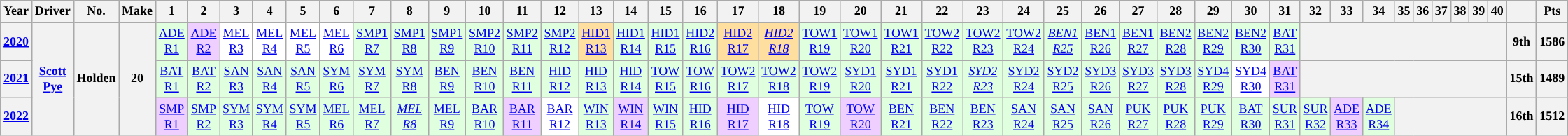<table class="wikitable mw-collapsible mw-collapsed" style="text-align:center; font-size:75%">
<tr>
<th>Year</th>
<th>Driver</th>
<th>No.</th>
<th>Make</th>
<th>1</th>
<th>2</th>
<th>3</th>
<th>4</th>
<th>5</th>
<th>6</th>
<th>7</th>
<th>8</th>
<th>9</th>
<th>10</th>
<th>11</th>
<th>12</th>
<th>13</th>
<th>14</th>
<th>15</th>
<th>16</th>
<th>17</th>
<th>18</th>
<th>19</th>
<th>20</th>
<th>21</th>
<th>22</th>
<th>23</th>
<th>24</th>
<th>25</th>
<th>26</th>
<th>27</th>
<th>28</th>
<th>29</th>
<th>30</th>
<th>31</th>
<th>32</th>
<th>33</th>
<th>34</th>
<th>35</th>
<th>36</th>
<th>37</th>
<th>38</th>
<th>39</th>
<th>40</th>
<th></th>
<th>Pts</th>
</tr>
<tr>
<th><a href='#'>2020</a></th>
<th rowspan=3><a href='#'>Scott Pye</a></th>
<th rowspan=3>Holden</th>
<th rowspan=3>20</th>
<td style="background: #dfffdf"><a href='#'>ADE<br>R1</a><br></td>
<td style="background: #efcfff"><a href='#'>ADE<br>R2</a><br></td>
<td style="background: #ffffff"><a href='#'>MEL<br>R3</a><br></td>
<td style="background: #ffffff"><a href='#'>MEL<br>R4</a><br></td>
<td style="background: #ffffff"><a href='#'>MEL<br>R5</a><br></td>
<td style="background: #ffffff"><a href='#'>MEL<br>R6</a><br></td>
<td style="background: #dfffdf"><a href='#'>SMP1<br>R7</a><br></td>
<td style="background: #dfffdf"><a href='#'>SMP1<br>R8</a><br></td>
<td style="background: #dfffdf"><a href='#'>SMP1<br>R9</a><br></td>
<td style="background: #dfffdf"><a href='#'>SMP2<br>R10</a><br></td>
<td style="background: #dfffdf"><a href='#'>SMP2<br>R11</a><br></td>
<td style="background: #dfffdf"><a href='#'>SMP2<br>R12</a><br></td>
<td style="background: #ffdf9f"><a href='#'>HID1<br>R13</a><br></td>
<td style="background: #dfffdf"><a href='#'>HID1<br>R14</a><br></td>
<td style="background: #dfffdf"><a href='#'>HID1<br>R15</a><br></td>
<td style="background: #dfffdf"><a href='#'>HID2<br>R16</a><br></td>
<td style="background: #ffdf9f"><a href='#'>HID2<br>R17</a><br></td>
<td style="background: #ffdf9f"><em><a href='#'>HID2<br>R18</a><br></em></td>
<td style="background: #dfffdf"><a href='#'>TOW1<br>R19</a><br></td>
<td style="background: #dfffdf"><a href='#'>TOW1<br>R20</a><br></td>
<td style="background: #dfffdf"><a href='#'>TOW1<br>R21</a><br></td>
<td style="background: #dfffdf"><a href='#'>TOW2<br>R22</a><br></td>
<td style="background: #dfffdf"><a href='#'>TOW2<br>R23</a><br></td>
<td style="background: #dfffdf"><a href='#'>TOW2<br>R24</a><br></td>
<td style="background: #dfffdf"><em><a href='#'>BEN1<br>R25</a><br></em></td>
<td style="background: #dfffdf"><a href='#'>BEN1<br>R26</a><br></td>
<td style="background: #dfffdf"><a href='#'>BEN1<br>R27</a><br></td>
<td style="background: #dfffdf"><a href='#'>BEN2<br>R28</a><br></td>
<td style="background: #dfffdf"><a href='#'>BEN2<br>R29</a><br></td>
<td style="background: #dfffdf"><a href='#'>BEN2<br>R30</a><br></td>
<td style="background: #dfffdf"><a href='#'>BAT<br>R31</a><br></td>
<th colspan=9></th>
<th>9th</th>
<th>1586</th>
</tr>
<tr>
<th><a href='#'>2021</a></th>
<td style="background: #dfffdf"><a href='#'>BAT<br>R1</a><br></td>
<td style="background: #dfffdf"><a href='#'>BAT<br>R2</a><br></td>
<td style="background: #dfffdf"><a href='#'>SAN<br>R3</a><br></td>
<td style="background: #dfffdf"><a href='#'>SAN<br>R4</a><br></td>
<td style="background: #dfffdf"><a href='#'>SAN<br>R5</a><br></td>
<td style="background: #dfffdf"><a href='#'>SYM<br>R6</a><br></td>
<td style="background: #dfffdf"><a href='#'>SYM<br>R7</a><br></td>
<td style="background: #dfffdf"><a href='#'>SYM<br>R8</a><br></td>
<td style="background: #dfffdf"><a href='#'>BEN<br>R9</a><br></td>
<td style="background: #dfffdf"><a href='#'>BEN<br>R10</a><br></td>
<td style="background: #dfffdf"><a href='#'>BEN<br>R11</a><br></td>
<td style="background: #dfffdf"><a href='#'>HID<br>R12</a><br></td>
<td style="background: #dfffdf"><a href='#'>HID<br>R13</a><br></td>
<td style="background: #dfffdf"><a href='#'>HID<br>R14</a><br></td>
<td style="background: #dfffdf"><a href='#'>TOW<br>R15</a><br></td>
<td style="background: #dfffdf"><a href='#'>TOW<br>R16</a><br></td>
<td style="background: #dfffdf"><a href='#'>TOW2<br>R17</a><br></td>
<td style="background: #dfffdf"><a href='#'>TOW2<br>R18</a><br></td>
<td style="background: #dfffdf"><a href='#'>TOW2<br>R19</a><br></td>
<td style="background: #dfffdf"><a href='#'>SYD1<br>R20</a><br></td>
<td style="background: #dfffdf"><a href='#'>SYD1<br>R21</a><br></td>
<td style="background: #dfffdf"><a href='#'>SYD1<br>R22</a><br></td>
<td style="background: #dfffdf"><em><a href='#'>SYD2<br>R23</a><br></em></td>
<td style="background: #dfffdf"><a href='#'>SYD2<br>R24</a><br></td>
<td style="background: #dfffdf"><a href='#'>SYD2<br>R25</a><br></td>
<td style="background: #dfffdf"><a href='#'>SYD3<br>R26</a><br></td>
<td style="background: #dfffdf"><a href='#'>SYD3<br>R27</a><br></td>
<td style="background: #dfffdf"><a href='#'>SYD3<br>R28</a><br></td>
<td style="background: #dfffdf"><a href='#'>SYD4<br>R29</a><br></td>
<td style="background: #ffffff"><a href='#'>SYD4<br>R30</a><br></td>
<td style="background: #efcfff"><a href='#'>BAT<br>R31</a><br></td>
<th colspan=9></th>
<th>15th</th>
<th>1489</th>
</tr>
<tr>
<th><a href='#'>2022</a></th>
<td style="background: #efcfff"><a href='#'>SMP<br>R1</a><br></td>
<td style="background: #dfffdf"><a href='#'>SMP<br>R2</a><br></td>
<td style="background: #dfffdf"><a href='#'>SYM<br>R3</a><br></td>
<td style="background: #dfffdf"><a href='#'>SYM<br>R4</a><br></td>
<td style="background: #dfffdf"><a href='#'>SYM<br>R5</a><br></td>
<td style="background: #dfffdf"><a href='#'>MEL<br>R6</a><br></td>
<td style="background: #dfffdf"><a href='#'>MEL<br>R7</a><br></td>
<td style="background: #dfffdf"><em><a href='#'>MEL<br>R8</a> <br></em></td>
<td style="background: #dfffdf"><a href='#'>MEL<br>R9</a><br></td>
<td style="background: #dfffdf"><a href='#'>BAR<br>R10</a><br></td>
<td style="background: #efcfff"><a href='#'>BAR<br>R11</a><br></td>
<td style="background: #ffffff"><a href='#'>BAR<br>R12</a><br></td>
<td style="background: #dfffdf"><a href='#'>WIN<br>R13</a><br></td>
<td style="background: #efcfff"><a href='#'>WIN<br>R14</a><br></td>
<td style="background: #dfffdf"><a href='#'>WIN<br>R15</a><br></td>
<td style="background: #dfffdf"><a href='#'>HID<br>R16</a><br></td>
<td style="background: #efcfff"><a href='#'>HID<br>R17</a><br></td>
<td style="background: #ffffff"><a href='#'>HID<br>R18</a><br></td>
<td style="background: #dfffdf"><a href='#'>TOW<br>R19</a><br></td>
<td style="background: #efcfff"><a href='#'>TOW<br>R20</a><br></td>
<td style="background: #dfffdf"><a href='#'>BEN<br>R21</a><br></td>
<td style="background: #dfffdf"><a href='#'>BEN<br>R22</a><br></td>
<td style="background: #dfffdf"><a href='#'>BEN<br>R23</a><br></td>
<td style="background: #dfffdf"><a href='#'>SAN<br>R24</a><br></td>
<td style="background: #dfffdf"><a href='#'>SAN<br>R25</a><br></td>
<td style="background: #dfffdf"><a href='#'>SAN<br>R26</a><br></td>
<td style="background: #dfffdf"><a href='#'>PUK<br>R27</a><br></td>
<td style="background: #dfffdf"><a href='#'>PUK<br>R28</a><br></td>
<td style="background: #dfffdf"><a href='#'>PUK<br>R29</a><br></td>
<td style="background: #dfffdf"><a href='#'>BAT<br>R30</a><br></td>
<td style="background: #dfffdf"><a href='#'>SUR<br>R31</a><br></td>
<td style="background: #dfffdf"><a href='#'>SUR<br>R32</a><br></td>
<td style="background: #efcfff"><a href='#'>ADE<br>R33</a><br></td>
<td style="background: #dfffdf"><a href='#'>ADE<br>R34</a><br></td>
<th colspan=6></th>
<th>16th</th>
<th>1512</th>
</tr>
</table>
